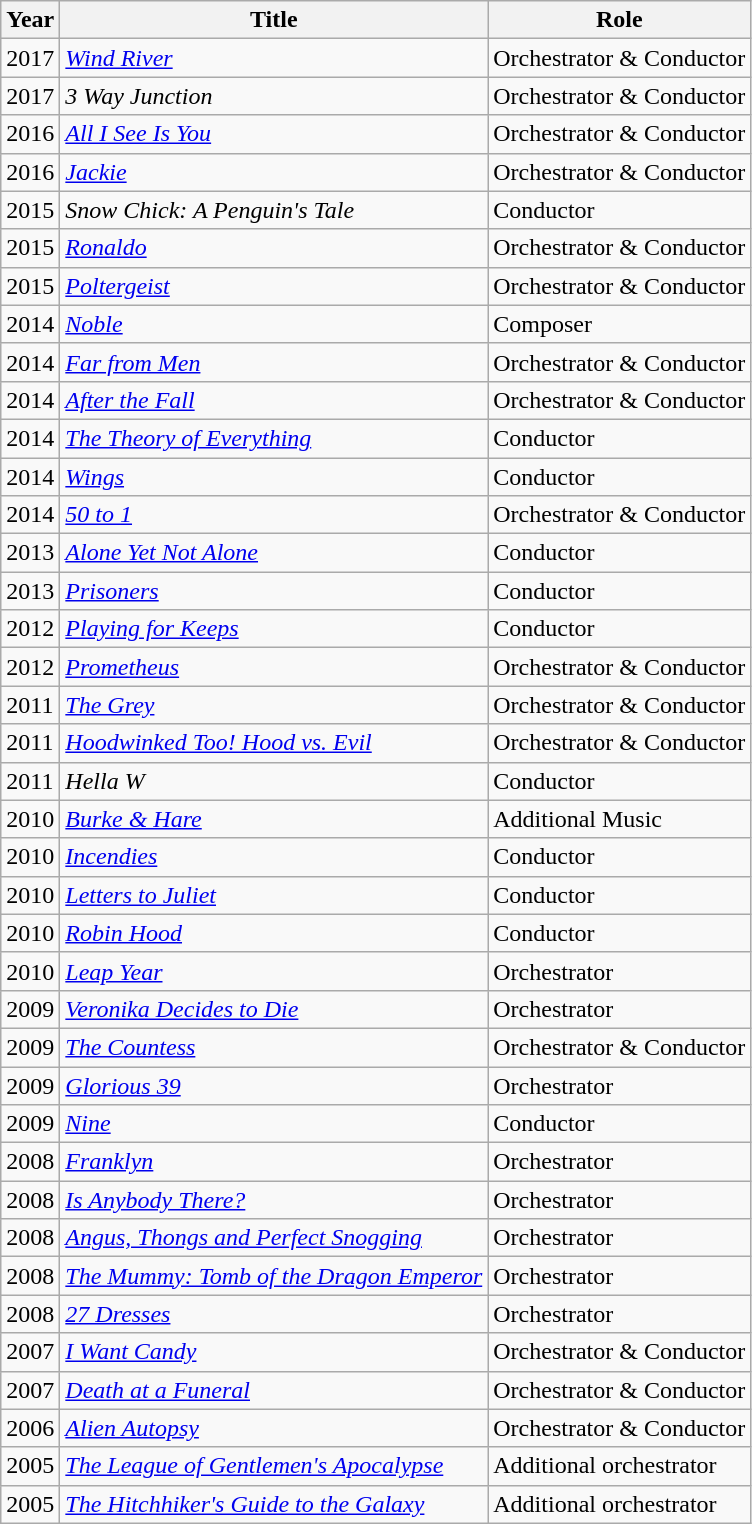<table class="wikitable sortable">
<tr>
<th>Year</th>
<th>Title</th>
<th>Role</th>
</tr>
<tr>
<td>2017</td>
<td><em><a href='#'>Wind River</a></em></td>
<td>Orchestrator & Conductor</td>
</tr>
<tr>
<td>2017</td>
<td><em>3 Way Junction</em></td>
<td>Orchestrator & Conductor</td>
</tr>
<tr>
<td>2016</td>
<td><em><a href='#'>All I See Is You</a></em></td>
<td>Orchestrator & Conductor</td>
</tr>
<tr>
<td>2016</td>
<td><em><a href='#'>Jackie</a></em></td>
<td>Orchestrator & Conductor</td>
</tr>
<tr>
<td>2015</td>
<td><em>Snow Chick: A Penguin's Tale</em></td>
<td>Conductor</td>
</tr>
<tr>
<td>2015</td>
<td><em><a href='#'>Ronaldo</a></em></td>
<td>Orchestrator & Conductor</td>
</tr>
<tr>
<td>2015</td>
<td><em><a href='#'>Poltergeist</a></em></td>
<td>Orchestrator & Conductor</td>
</tr>
<tr>
<td>2014</td>
<td><em><a href='#'>Noble</a></em></td>
<td>Composer</td>
</tr>
<tr>
<td>2014</td>
<td><em><a href='#'>Far from Men</a></em></td>
<td>Orchestrator & Conductor</td>
</tr>
<tr>
<td>2014</td>
<td><em><a href='#'>After the Fall</a></em></td>
<td>Orchestrator & Conductor</td>
</tr>
<tr>
<td>2014</td>
<td><em><a href='#'>The Theory of Everything</a></em></td>
<td>Conductor</td>
</tr>
<tr>
<td>2014</td>
<td><em><a href='#'>Wings</a></em></td>
<td>Conductor</td>
</tr>
<tr>
<td>2014</td>
<td><em><a href='#'>50 to 1</a></em></td>
<td>Orchestrator & Conductor</td>
</tr>
<tr>
<td>2013</td>
<td><em><a href='#'>Alone Yet Not Alone</a></em></td>
<td>Conductor</td>
</tr>
<tr>
<td>2013</td>
<td><em><a href='#'>Prisoners</a></em></td>
<td>Conductor</td>
</tr>
<tr>
<td>2012</td>
<td><em><a href='#'>Playing for Keeps</a></em></td>
<td>Conductor</td>
</tr>
<tr>
<td>2012</td>
<td><em><a href='#'>Prometheus</a></em></td>
<td>Orchestrator & Conductor</td>
</tr>
<tr>
<td>2011</td>
<td><em><a href='#'>The Grey</a></em></td>
<td>Orchestrator & Conductor</td>
</tr>
<tr>
<td>2011</td>
<td><em><a href='#'>Hoodwinked Too! Hood vs. Evil</a></em></td>
<td>Orchestrator & Conductor</td>
</tr>
<tr>
<td>2011</td>
<td><em>Hella W</em></td>
<td>Conductor</td>
</tr>
<tr>
<td>2010</td>
<td><em><a href='#'>Burke & Hare</a></em></td>
<td>Additional Music</td>
</tr>
<tr>
<td>2010</td>
<td><em><a href='#'>Incendies</a></em></td>
<td>Conductor</td>
</tr>
<tr>
<td>2010</td>
<td><em><a href='#'>Letters to Juliet</a></em></td>
<td>Conductor</td>
</tr>
<tr>
<td>2010</td>
<td><em><a href='#'>Robin Hood</a></em></td>
<td>Conductor</td>
</tr>
<tr>
<td>2010</td>
<td><em><a href='#'>Leap Year</a></em></td>
<td>Orchestrator</td>
</tr>
<tr>
<td>2009</td>
<td><em><a href='#'>Veronika Decides to Die</a></em></td>
<td>Orchestrator</td>
</tr>
<tr>
<td>2009</td>
<td><em><a href='#'>The Countess</a></em></td>
<td>Orchestrator & Conductor</td>
</tr>
<tr>
<td>2009</td>
<td><em><a href='#'>Glorious 39</a></em></td>
<td>Orchestrator</td>
</tr>
<tr>
<td>2009</td>
<td><em><a href='#'>Nine</a></em></td>
<td>Conductor</td>
</tr>
<tr>
<td>2008</td>
<td><em><a href='#'>Franklyn</a></em></td>
<td>Orchestrator</td>
</tr>
<tr>
<td>2008</td>
<td><em><a href='#'>Is Anybody There?</a></em></td>
<td>Orchestrator</td>
</tr>
<tr>
<td>2008</td>
<td><em><a href='#'>Angus, Thongs and Perfect Snogging</a></em></td>
<td>Orchestrator</td>
</tr>
<tr>
<td>2008</td>
<td><em><a href='#'>The Mummy: Tomb of the Dragon Emperor</a></em></td>
<td>Orchestrator</td>
</tr>
<tr>
<td>2008</td>
<td><em><a href='#'>27 Dresses</a></em></td>
<td>Orchestrator</td>
</tr>
<tr>
<td>2007</td>
<td><em><a href='#'>I Want Candy</a></em></td>
<td>Orchestrator & Conductor</td>
</tr>
<tr>
<td>2007</td>
<td><em><a href='#'>Death at a Funeral</a></em></td>
<td>Orchestrator & Conductor</td>
</tr>
<tr>
<td>2006</td>
<td><em><a href='#'>Alien Autopsy</a></em></td>
<td>Orchestrator & Conductor</td>
</tr>
<tr>
<td>2005</td>
<td><em><a href='#'>The League of Gentlemen's Apocalypse</a></em></td>
<td>Additional orchestrator</td>
</tr>
<tr>
<td>2005</td>
<td><em><a href='#'>The Hitchhiker's Guide to the Galaxy</a></em></td>
<td>Additional orchestrator</td>
</tr>
</table>
